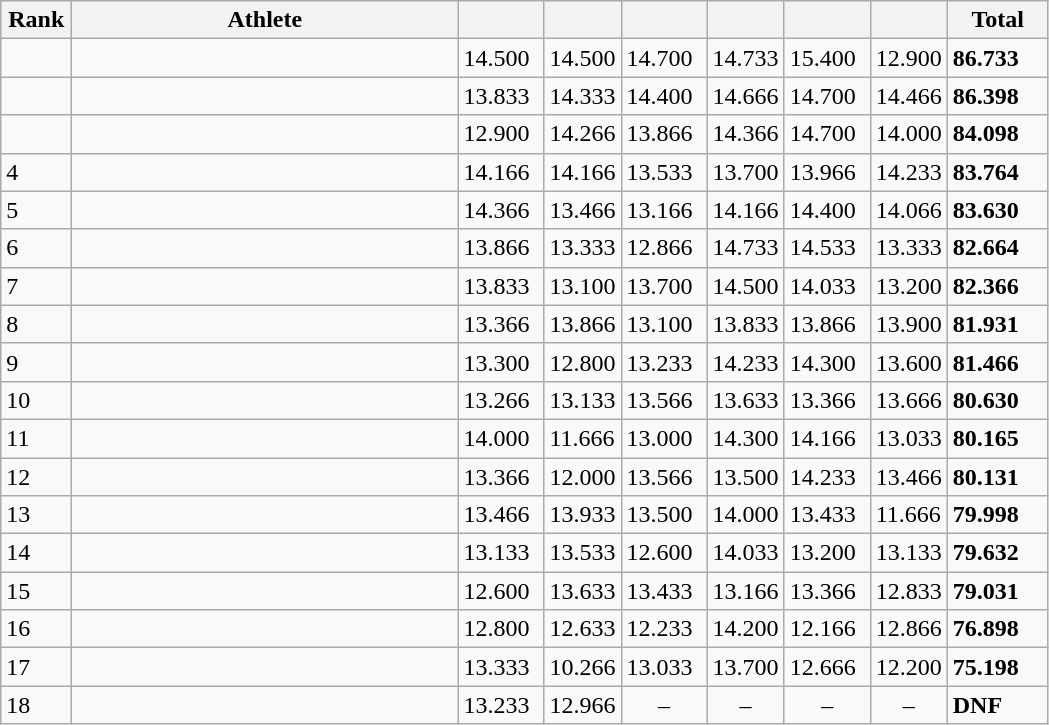<table class="wikitable">
<tr>
<th width="40">Rank</th>
<th width="250">Athlete</th>
<th width="50"></th>
<th></th>
<th width="50"></th>
<th></th>
<th width="50"></th>
<th></th>
<th width="60">Total</th>
</tr>
<tr>
<td></td>
<td align="left"></td>
<td>14.500</td>
<td>14.500</td>
<td>14.700</td>
<td>14.733</td>
<td>15.400</td>
<td>12.900</td>
<td><strong>86.733</strong></td>
</tr>
<tr>
<td></td>
<td align="left"></td>
<td>13.833</td>
<td>14.333</td>
<td>14.400</td>
<td>14.666</td>
<td>14.700</td>
<td>14.466</td>
<td><strong>86.398</strong></td>
</tr>
<tr>
<td></td>
<td align="left"></td>
<td>12.900</td>
<td>14.266</td>
<td>13.866</td>
<td>14.366</td>
<td>14.700</td>
<td>14.000</td>
<td><strong>84.098</strong></td>
</tr>
<tr>
<td>4</td>
<td align="left"></td>
<td>14.166</td>
<td>14.166</td>
<td>13.533</td>
<td>13.700</td>
<td>13.966</td>
<td>14.233</td>
<td><strong>83.764</strong></td>
</tr>
<tr>
<td>5</td>
<td></td>
<td>14.366</td>
<td>13.466</td>
<td>13.166</td>
<td>14.166</td>
<td>14.400</td>
<td>14.066</td>
<td><strong>83.630</strong></td>
</tr>
<tr>
<td>6</td>
<td></td>
<td>13.866</td>
<td>13.333</td>
<td>12.866</td>
<td>14.733</td>
<td>14.533</td>
<td>13.333</td>
<td><strong>82.664</strong></td>
</tr>
<tr>
<td>7</td>
<td></td>
<td>13.833</td>
<td>13.100</td>
<td>13.700</td>
<td>14.500</td>
<td>14.033</td>
<td>13.200</td>
<td><strong>82.366</strong></td>
</tr>
<tr>
<td>8</td>
<td></td>
<td>13.366</td>
<td>13.866</td>
<td>13.100</td>
<td>13.833</td>
<td>13.866</td>
<td>13.900</td>
<td><strong>81.931</strong></td>
</tr>
<tr>
<td>9</td>
<td></td>
<td>13.300</td>
<td>12.800</td>
<td>13.233</td>
<td>14.233</td>
<td>14.300</td>
<td>13.600</td>
<td><strong>81.466</strong></td>
</tr>
<tr>
<td>10</td>
<td></td>
<td>13.266</td>
<td>13.133</td>
<td>13.566</td>
<td>13.633</td>
<td>13.366</td>
<td>13.666</td>
<td><strong>80.630</strong></td>
</tr>
<tr>
<td>11</td>
<td></td>
<td>14.000</td>
<td>11.666</td>
<td>13.000</td>
<td>14.300</td>
<td>14.166</td>
<td>13.033</td>
<td><strong>80.165</strong></td>
</tr>
<tr>
<td>12</td>
<td></td>
<td>13.366</td>
<td>12.000</td>
<td>13.566</td>
<td>13.500</td>
<td>14.233</td>
<td>13.466</td>
<td><strong>80.131</strong></td>
</tr>
<tr>
<td>13</td>
<td></td>
<td>13.466</td>
<td>13.933</td>
<td>13.500</td>
<td>14.000</td>
<td>13.433</td>
<td>11.666</td>
<td><strong>79.998</strong></td>
</tr>
<tr>
<td>14</td>
<td></td>
<td>13.133</td>
<td>13.533</td>
<td>12.600</td>
<td>14.033</td>
<td>13.200</td>
<td>13.133</td>
<td><strong>79.632</strong></td>
</tr>
<tr>
<td>15</td>
<td></td>
<td>12.600</td>
<td>13.633</td>
<td>13.433</td>
<td>13.166</td>
<td>13.366</td>
<td>12.833</td>
<td><strong>79.031</strong></td>
</tr>
<tr>
<td>16</td>
<td></td>
<td>12.800</td>
<td>12.633</td>
<td>12.233</td>
<td>14.200</td>
<td>12.166</td>
<td>12.866</td>
<td><strong>76.898</strong></td>
</tr>
<tr>
<td>17</td>
<td></td>
<td>13.333</td>
<td>10.266</td>
<td>13.033</td>
<td>13.700</td>
<td>12.666</td>
<td>12.200</td>
<td><strong>75.198</strong></td>
</tr>
<tr>
<td>18</td>
<td></td>
<td>13.233</td>
<td>12.966</td>
<td align=center>–</td>
<td align=center>–</td>
<td align=center>–</td>
<td align=center>–</td>
<td><strong>DNF</strong></td>
</tr>
</table>
